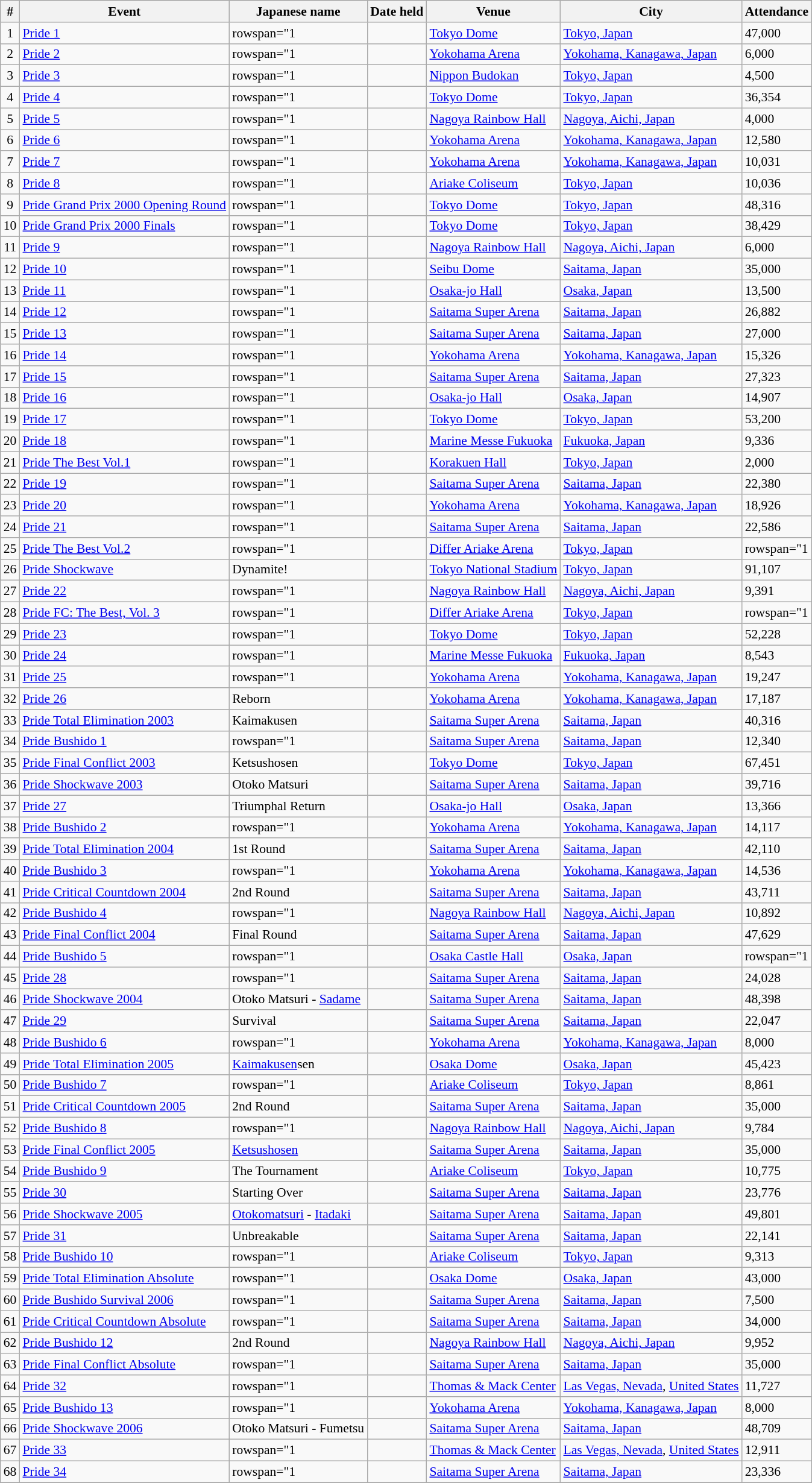<table class="sortable wikitable succession-box" style="font-size:90%;">
<tr>
<th>#</th>
<th>Event</th>
<th>Japanese name</th>
<th>Date held</th>
<th>Venue</th>
<th>City</th>
<th>Attendance</th>
</tr>
<tr>
<td style="text-align:center">1</td>
<td><a href='#'>Pride 1</a></td>
<td>rowspan="1 </td>
<td></td>
<td><a href='#'>Tokyo Dome</a></td>
<td><a href='#'>Tokyo, Japan</a></td>
<td>47,000</td>
</tr>
<tr>
<td style="text-align:center">2</td>
<td><a href='#'>Pride 2</a></td>
<td>rowspan="1 </td>
<td></td>
<td><a href='#'>Yokohama Arena</a></td>
<td><a href='#'>Yokohama, Kanagawa, Japan</a></td>
<td>6,000</td>
</tr>
<tr>
<td style="text-align:center">3</td>
<td><a href='#'>Pride 3</a></td>
<td>rowspan="1 </td>
<td></td>
<td><a href='#'>Nippon Budokan</a></td>
<td><a href='#'>Tokyo, Japan</a></td>
<td>4,500</td>
</tr>
<tr>
<td style="text-align:center">4</td>
<td><a href='#'>Pride 4</a></td>
<td>rowspan="1 </td>
<td></td>
<td><a href='#'>Tokyo Dome</a></td>
<td><a href='#'>Tokyo, Japan</a></td>
<td>36,354</td>
</tr>
<tr>
<td style="text-align:center">5</td>
<td><a href='#'>Pride 5</a></td>
<td>rowspan="1 </td>
<td></td>
<td><a href='#'>Nagoya Rainbow Hall</a></td>
<td><a href='#'>Nagoya, Aichi, Japan</a></td>
<td>4,000</td>
</tr>
<tr>
<td style="text-align:center">6</td>
<td><a href='#'>Pride 6</a></td>
<td>rowspan="1 </td>
<td></td>
<td><a href='#'>Yokohama Arena</a></td>
<td><a href='#'>Yokohama, Kanagawa, Japan</a></td>
<td>12,580</td>
</tr>
<tr>
<td style="text-align:center">7</td>
<td><a href='#'>Pride 7</a></td>
<td>rowspan="1 </td>
<td></td>
<td><a href='#'>Yokohama Arena</a></td>
<td><a href='#'>Yokohama, Kanagawa, Japan</a></td>
<td>10,031</td>
</tr>
<tr>
<td style="text-align:center">8</td>
<td><a href='#'>Pride 8</a></td>
<td>rowspan="1 </td>
<td></td>
<td><a href='#'>Ariake Coliseum</a></td>
<td><a href='#'>Tokyo, Japan</a></td>
<td>10,036</td>
</tr>
<tr>
<td style="text-align:center">9</td>
<td><a href='#'>Pride Grand Prix 2000 Opening Round</a></td>
<td>rowspan="1 </td>
<td></td>
<td><a href='#'>Tokyo Dome</a></td>
<td><a href='#'>Tokyo, Japan</a></td>
<td>48,316</td>
</tr>
<tr>
<td style="text-align:center">10</td>
<td><a href='#'>Pride Grand Prix 2000 Finals</a></td>
<td>rowspan="1 </td>
<td></td>
<td><a href='#'>Tokyo Dome</a></td>
<td><a href='#'>Tokyo, Japan</a></td>
<td>38,429</td>
</tr>
<tr>
<td style="text-align:center">11</td>
<td><a href='#'>Pride 9</a></td>
<td>rowspan="1 </td>
<td></td>
<td><a href='#'>Nagoya Rainbow Hall</a></td>
<td><a href='#'>Nagoya, Aichi, Japan</a></td>
<td>6,000</td>
</tr>
<tr>
<td style="text-align:center">12</td>
<td><a href='#'>Pride 10</a></td>
<td>rowspan="1 </td>
<td></td>
<td><a href='#'>Seibu Dome</a></td>
<td><a href='#'>Saitama, Japan</a></td>
<td>35,000</td>
</tr>
<tr>
<td style="text-align:center">13</td>
<td><a href='#'>Pride 11</a></td>
<td>rowspan="1 </td>
<td></td>
<td><a href='#'>Osaka-jo Hall</a></td>
<td><a href='#'>Osaka, Japan</a></td>
<td>13,500</td>
</tr>
<tr>
<td style="text-align:center">14</td>
<td><a href='#'>Pride 12</a></td>
<td>rowspan="1 </td>
<td></td>
<td><a href='#'>Saitama Super Arena</a></td>
<td><a href='#'>Saitama, Japan</a></td>
<td>26,882</td>
</tr>
<tr>
<td style="text-align:center">15</td>
<td><a href='#'>Pride 13</a></td>
<td>rowspan="1 </td>
<td></td>
<td><a href='#'>Saitama Super Arena</a></td>
<td><a href='#'>Saitama, Japan</a></td>
<td>27,000</td>
</tr>
<tr>
<td style="text-align:center">16</td>
<td><a href='#'>Pride 14</a></td>
<td>rowspan="1 </td>
<td></td>
<td><a href='#'>Yokohama Arena</a></td>
<td><a href='#'>Yokohama, Kanagawa, Japan</a></td>
<td>15,326</td>
</tr>
<tr>
<td style="text-align:center">17</td>
<td><a href='#'>Pride 15</a></td>
<td>rowspan="1 </td>
<td></td>
<td><a href='#'>Saitama Super Arena</a></td>
<td><a href='#'>Saitama, Japan</a></td>
<td>27,323</td>
</tr>
<tr>
<td style="text-align:center">18</td>
<td><a href='#'>Pride 16</a></td>
<td>rowspan="1 </td>
<td></td>
<td><a href='#'>Osaka-jo Hall</a></td>
<td><a href='#'>Osaka, Japan</a></td>
<td>14,907</td>
</tr>
<tr>
<td style="text-align:center">19</td>
<td><a href='#'>Pride 17</a></td>
<td>rowspan="1 </td>
<td></td>
<td><a href='#'>Tokyo Dome</a></td>
<td><a href='#'>Tokyo, Japan</a></td>
<td>53,200</td>
</tr>
<tr>
<td style="text-align:center">20</td>
<td><a href='#'>Pride 18</a></td>
<td>rowspan="1 </td>
<td></td>
<td><a href='#'>Marine Messe Fukuoka</a></td>
<td><a href='#'>Fukuoka, Japan</a></td>
<td>9,336</td>
</tr>
<tr>
<td style="text-align:center">21</td>
<td><a href='#'>Pride The Best Vol.1</a></td>
<td>rowspan="1 </td>
<td></td>
<td><a href='#'>Korakuen Hall</a></td>
<td><a href='#'>Tokyo, Japan</a></td>
<td>2,000</td>
</tr>
<tr>
<td style="text-align:center">22</td>
<td><a href='#'>Pride 19</a></td>
<td>rowspan="1 </td>
<td></td>
<td><a href='#'>Saitama Super Arena</a></td>
<td><a href='#'>Saitama, Japan</a></td>
<td>22,380</td>
</tr>
<tr>
<td style="text-align:center">23</td>
<td><a href='#'>Pride 20</a></td>
<td>rowspan="1 </td>
<td></td>
<td><a href='#'>Yokohama Arena</a></td>
<td><a href='#'>Yokohama, Kanagawa, Japan</a></td>
<td>18,926</td>
</tr>
<tr>
<td style="text-align:center">24</td>
<td><a href='#'>Pride 21</a></td>
<td>rowspan="1 </td>
<td></td>
<td><a href='#'>Saitama Super Arena</a></td>
<td><a href='#'>Saitama, Japan</a></td>
<td>22,586</td>
</tr>
<tr>
<td style="text-align:center">25</td>
<td><a href='#'>Pride The Best Vol.2</a></td>
<td>rowspan="1 </td>
<td></td>
<td><a href='#'>Differ Ariake Arena</a></td>
<td><a href='#'>Tokyo, Japan</a></td>
<td>rowspan="1 </td>
</tr>
<tr>
<td style="text-align:center">26</td>
<td><a href='#'>Pride Shockwave</a></td>
<td>Dynamite!</td>
<td></td>
<td><a href='#'>Tokyo National Stadium</a></td>
<td><a href='#'>Tokyo, Japan</a></td>
<td>91,107</td>
</tr>
<tr>
<td style="text-align:center">27</td>
<td><a href='#'>Pride 22</a></td>
<td>rowspan="1 </td>
<td></td>
<td><a href='#'>Nagoya Rainbow Hall</a></td>
<td><a href='#'>Nagoya, Aichi, Japan</a></td>
<td>9,391</td>
</tr>
<tr>
<td style="text-align:center">28</td>
<td><a href='#'>Pride FC: The Best, Vol. 3</a></td>
<td>rowspan="1 </td>
<td></td>
<td><a href='#'>Differ Ariake Arena</a></td>
<td><a href='#'>Tokyo, Japan</a></td>
<td>rowspan="1 </td>
</tr>
<tr>
<td style="text-align:center">29</td>
<td><a href='#'>Pride 23</a></td>
<td>rowspan="1 </td>
<td></td>
<td><a href='#'>Tokyo Dome</a></td>
<td><a href='#'>Tokyo, Japan</a></td>
<td>52,228</td>
</tr>
<tr>
<td style="text-align:center">30</td>
<td><a href='#'>Pride 24</a></td>
<td>rowspan="1 </td>
<td></td>
<td><a href='#'>Marine Messe Fukuoka</a></td>
<td><a href='#'>Fukuoka, Japan</a></td>
<td>8,543</td>
</tr>
<tr>
<td style="text-align:center">31</td>
<td><a href='#'>Pride 25</a></td>
<td>rowspan="1 </td>
<td></td>
<td><a href='#'>Yokohama Arena</a></td>
<td><a href='#'>Yokohama, Kanagawa, Japan</a></td>
<td>19,247</td>
</tr>
<tr>
<td style="text-align:center">32</td>
<td><a href='#'>Pride 26</a></td>
<td>Reborn</td>
<td></td>
<td><a href='#'>Yokohama Arena</a></td>
<td><a href='#'>Yokohama, Kanagawa, Japan</a></td>
<td>17,187</td>
</tr>
<tr>
<td style="text-align:center">33</td>
<td><a href='#'>Pride Total Elimination 2003</a></td>
<td>Kaimakusen</td>
<td></td>
<td><a href='#'>Saitama Super Arena</a></td>
<td><a href='#'>Saitama, Japan</a></td>
<td>40,316</td>
</tr>
<tr>
<td style="text-align:center">34</td>
<td><a href='#'>Pride Bushido 1</a></td>
<td>rowspan="1 </td>
<td></td>
<td><a href='#'>Saitama Super Arena</a></td>
<td><a href='#'>Saitama, Japan</a></td>
<td>12,340</td>
</tr>
<tr>
<td style="text-align:center">35</td>
<td><a href='#'>Pride Final Conflict 2003</a></td>
<td>Ketsushosen</td>
<td></td>
<td><a href='#'>Tokyo Dome</a></td>
<td><a href='#'>Tokyo, Japan</a></td>
<td>67,451</td>
</tr>
<tr>
<td style="text-align:center">36</td>
<td><a href='#'>Pride Shockwave 2003</a></td>
<td>Otoko Matsuri</td>
<td></td>
<td><a href='#'>Saitama Super Arena</a></td>
<td><a href='#'>Saitama, Japan</a></td>
<td>39,716</td>
</tr>
<tr>
<td style="text-align:center">37</td>
<td><a href='#'>Pride 27</a></td>
<td>Triumphal Return</td>
<td></td>
<td><a href='#'>Osaka-jo Hall</a></td>
<td><a href='#'>Osaka, Japan</a></td>
<td>13,366</td>
</tr>
<tr>
<td style="text-align:center">38</td>
<td><a href='#'>Pride Bushido 2</a></td>
<td>rowspan="1 </td>
<td></td>
<td><a href='#'>Yokohama Arena</a></td>
<td><a href='#'>Yokohama, Kanagawa, Japan</a></td>
<td>14,117</td>
</tr>
<tr>
<td style="text-align:center">39</td>
<td><a href='#'>Pride Total Elimination 2004</a></td>
<td>1st Round</td>
<td></td>
<td><a href='#'>Saitama Super Arena</a></td>
<td><a href='#'>Saitama, Japan</a></td>
<td>42,110</td>
</tr>
<tr>
<td style="text-align:center">40</td>
<td><a href='#'>Pride Bushido 3</a></td>
<td>rowspan="1 </td>
<td></td>
<td><a href='#'>Yokohama Arena</a></td>
<td><a href='#'>Yokohama, Kanagawa, Japan</a></td>
<td>14,536</td>
</tr>
<tr>
<td style="text-align:center">41</td>
<td><a href='#'>Pride Critical Countdown 2004</a></td>
<td>2nd Round</td>
<td></td>
<td><a href='#'>Saitama Super Arena</a></td>
<td><a href='#'>Saitama, Japan</a></td>
<td>43,711</td>
</tr>
<tr>
<td style="text-align:center">42</td>
<td><a href='#'>Pride Bushido 4</a></td>
<td>rowspan="1 </td>
<td></td>
<td><a href='#'>Nagoya Rainbow Hall</a></td>
<td><a href='#'>Nagoya, Aichi, Japan</a></td>
<td>10,892</td>
</tr>
<tr>
<td style="text-align:center">43</td>
<td><a href='#'>Pride Final Conflict 2004</a></td>
<td>Final Round</td>
<td></td>
<td><a href='#'>Saitama Super Arena</a></td>
<td><a href='#'>Saitama, Japan</a></td>
<td>47,629</td>
</tr>
<tr>
<td style="text-align:center">44</td>
<td><a href='#'>Pride Bushido 5</a></td>
<td>rowspan="1 </td>
<td></td>
<td><a href='#'>Osaka Castle Hall</a></td>
<td><a href='#'>Osaka, Japan</a></td>
<td>rowspan="1 </td>
</tr>
<tr>
<td style="text-align:center">45</td>
<td><a href='#'>Pride 28</a></td>
<td>rowspan="1 </td>
<td></td>
<td><a href='#'>Saitama Super Arena</a></td>
<td><a href='#'>Saitama, Japan</a></td>
<td>24,028</td>
</tr>
<tr>
<td style="text-align:center">46</td>
<td><a href='#'>Pride Shockwave 2004</a></td>
<td>Otoko Matsuri - <a href='#'>Sadame</a></td>
<td></td>
<td><a href='#'>Saitama Super Arena</a></td>
<td><a href='#'>Saitama, Japan</a></td>
<td>48,398</td>
</tr>
<tr>
<td style="text-align:center">47</td>
<td><a href='#'>Pride 29</a></td>
<td>Survival</td>
<td></td>
<td><a href='#'>Saitama Super Arena</a></td>
<td><a href='#'>Saitama, Japan</a></td>
<td>22,047</td>
</tr>
<tr>
<td style="text-align:center">48</td>
<td><a href='#'>Pride Bushido 6</a></td>
<td>rowspan="1 </td>
<td></td>
<td><a href='#'>Yokohama Arena</a></td>
<td><a href='#'>Yokohama, Kanagawa, Japan</a></td>
<td>8,000</td>
</tr>
<tr>
<td style="text-align:center">49</td>
<td><a href='#'>Pride Total Elimination 2005</a></td>
<td><a href='#'>Kai</a><a href='#'>makusen</a>sen</td>
<td></td>
<td><a href='#'>Osaka Dome</a></td>
<td><a href='#'>Osaka, Japan</a></td>
<td>45,423</td>
</tr>
<tr>
<td style="text-align:center">50</td>
<td><a href='#'>Pride Bushido 7</a></td>
<td>rowspan="1 </td>
<td></td>
<td><a href='#'>Ariake Coliseum</a></td>
<td><a href='#'>Tokyo, Japan</a></td>
<td>8,861</td>
</tr>
<tr>
<td style="text-align:center">51</td>
<td><a href='#'>Pride Critical Countdown 2005</a></td>
<td>2nd Round</td>
<td></td>
<td><a href='#'>Saitama Super Arena</a></td>
<td><a href='#'>Saitama, Japan</a></td>
<td>35,000</td>
</tr>
<tr>
<td style="text-align:center">52</td>
<td><a href='#'>Pride Bushido 8</a></td>
<td>rowspan="1 </td>
<td></td>
<td><a href='#'>Nagoya Rainbow Hall</a></td>
<td><a href='#'>Nagoya, Aichi, Japan</a></td>
<td>9,784</td>
</tr>
<tr>
<td style="text-align:center">53</td>
<td><a href='#'>Pride Final Conflict 2005</a></td>
<td><a href='#'>Ketsu</a><a href='#'>sho</a><a href='#'>sen</a></td>
<td></td>
<td><a href='#'>Saitama Super Arena</a></td>
<td><a href='#'>Saitama, Japan</a></td>
<td>35,000</td>
</tr>
<tr>
<td style="text-align:center">54</td>
<td><a href='#'>Pride Bushido 9</a></td>
<td>The Tournament</td>
<td></td>
<td><a href='#'>Ariake Coliseum</a></td>
<td><a href='#'>Tokyo, Japan</a></td>
<td>10,775</td>
</tr>
<tr>
<td style="text-align:center">55</td>
<td><a href='#'>Pride 30</a></td>
<td>Starting Over</td>
<td></td>
<td><a href='#'>Saitama Super Arena</a></td>
<td><a href='#'>Saitama, Japan</a></td>
<td>23,776</td>
</tr>
<tr>
<td style="text-align:center">56</td>
<td><a href='#'>Pride Shockwave 2005</a></td>
<td><a href='#'>Otoko</a><a href='#'>matsuri</a> - <a href='#'>Itadaki</a></td>
<td></td>
<td><a href='#'>Saitama Super Arena</a></td>
<td><a href='#'>Saitama, Japan</a></td>
<td>49,801</td>
</tr>
<tr>
<td style="text-align:center">57</td>
<td><a href='#'>Pride 31</a></td>
<td>Unbreakable</td>
<td></td>
<td><a href='#'>Saitama Super Arena</a></td>
<td><a href='#'>Saitama, Japan</a></td>
<td>22,141</td>
</tr>
<tr>
<td style="text-align:center">58</td>
<td><a href='#'>Pride Bushido 10</a></td>
<td>rowspan="1 </td>
<td></td>
<td><a href='#'>Ariake Coliseum</a></td>
<td><a href='#'>Tokyo, Japan</a></td>
<td>9,313</td>
</tr>
<tr>
<td style="text-align:center">59</td>
<td><a href='#'>Pride Total Elimination Absolute</a></td>
<td>rowspan="1 </td>
<td></td>
<td><a href='#'>Osaka Dome</a></td>
<td><a href='#'>Osaka, Japan</a></td>
<td>43,000</td>
</tr>
<tr>
<td style="text-align:center">60</td>
<td><a href='#'>Pride Bushido Survival 2006</a></td>
<td>rowspan="1 </td>
<td></td>
<td><a href='#'>Saitama Super Arena</a></td>
<td><a href='#'>Saitama, Japan</a></td>
<td>7,500</td>
</tr>
<tr>
<td style="text-align:center">61</td>
<td><a href='#'>Pride Critical Countdown Absolute</a></td>
<td>rowspan="1 </td>
<td></td>
<td><a href='#'>Saitama Super Arena</a></td>
<td><a href='#'>Saitama, Japan</a></td>
<td>34,000</td>
</tr>
<tr>
<td style="text-align:center">62</td>
<td><a href='#'>Pride Bushido 12</a></td>
<td>2nd Round</td>
<td></td>
<td><a href='#'>Nagoya Rainbow Hall</a></td>
<td><a href='#'>Nagoya, Aichi, Japan</a></td>
<td>9,952</td>
</tr>
<tr>
<td style="text-align:center">63</td>
<td><a href='#'>Pride Final Conflict Absolute</a></td>
<td>rowspan="1 </td>
<td></td>
<td><a href='#'>Saitama Super Arena</a></td>
<td><a href='#'>Saitama, Japan</a></td>
<td>35,000</td>
</tr>
<tr>
<td style="text-align:center">64</td>
<td><a href='#'>Pride 32</a></td>
<td>rowspan="1 </td>
<td></td>
<td><a href='#'>Thomas & Mack Center</a></td>
<td><a href='#'>Las Vegas, Nevada</a>, <a href='#'>United States</a></td>
<td>11,727</td>
</tr>
<tr>
<td style="text-align:center">65</td>
<td><a href='#'>Pride Bushido 13</a></td>
<td>rowspan="1 </td>
<td></td>
<td><a href='#'>Yokohama Arena</a></td>
<td><a href='#'>Yokohama, Kanagawa, Japan</a></td>
<td>8,000</td>
</tr>
<tr>
<td style="text-align:center">66</td>
<td><a href='#'>Pride Shockwave 2006</a></td>
<td>Otoko Matsuri - Fumetsu</td>
<td></td>
<td><a href='#'>Saitama Super Arena</a></td>
<td><a href='#'>Saitama, Japan</a></td>
<td>48,709</td>
</tr>
<tr>
<td style="text-align:center">67</td>
<td><a href='#'>Pride 33</a></td>
<td>rowspan="1 </td>
<td></td>
<td><a href='#'>Thomas & Mack Center</a></td>
<td><a href='#'>Las Vegas, Nevada</a>, <a href='#'>United States</a></td>
<td>12,911</td>
</tr>
<tr>
<td style="text-align:center">68</td>
<td><a href='#'>Pride 34</a></td>
<td>rowspan="1 </td>
<td></td>
<td><a href='#'>Saitama Super Arena</a></td>
<td><a href='#'>Saitama, Japan</a></td>
<td>23,336</td>
</tr>
<tr>
</tr>
</table>
